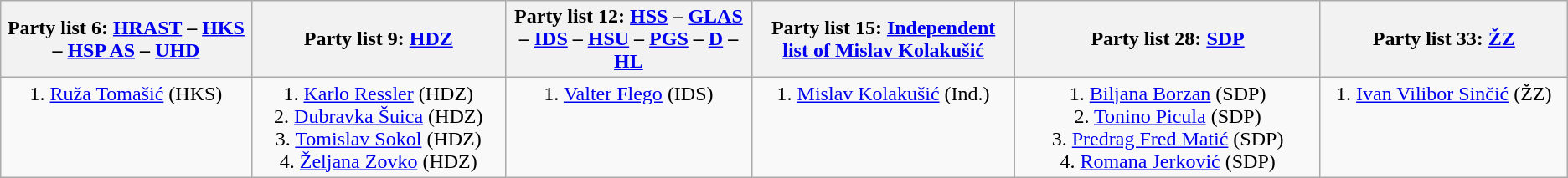<table class="wikitable" style="text-align:center;">
<tr>
<th>Party list 6: <a href='#'>HRAST</a> – <a href='#'>HKS</a> – <a href='#'>HSP AS</a> – <a href='#'>UHD</a></th>
<th>Party list 9: <a href='#'>HDZ</a></th>
<th>Party list 12: <a href='#'>HSS</a> – <a href='#'>GLAS</a> – <a href='#'>IDS</a> – <a href='#'>HSU</a> – <a href='#'>PGS</a> – <a href='#'>D</a> – <a href='#'>HL</a></th>
<th>Party list 15: <a href='#'>Independent list of Mislav Kolakušić</a></th>
<th>Party list 28: <a href='#'>SDP</a></th>
<th>Party list 33: <a href='#'>ŽZ</a></th>
</tr>
<tr>
<td valign="top" style="width:16em;">1. <a href='#'>Ruža Tomašić</a> (HKS)</td>
<td valign="top" style="width:16em;">1. <a href='#'>Karlo Ressler</a> (HDZ) <br>2. <a href='#'>Dubravka Šuica</a> (HDZ) <br>3. <a href='#'>Tomislav Sokol</a> (HDZ) <br>4. <a href='#'>Željana Zovko</a> (HDZ)</td>
<td valign="top" style="width:16em;">1. <a href='#'>Valter Flego</a> (IDS)</td>
<td valign="top" style="width:16em;">1. <a href='#'>Mislav Kolakušić</a> (Ind.)</td>
<td valign="top" style="width:20em;">1. <a href='#'>Biljana Borzan</a> (SDP) <br>2. <a href='#'>Tonino Picula</a> (SDP) <br>3. <a href='#'>Predrag Fred Matić</a> (SDP) <br>4. <a href='#'>Romana Jerković</a> (SDP)</td>
<td valign="top" style="width:16em;">1. <a href='#'>Ivan Vilibor Sinčić</a> (ŽZ)</td>
</tr>
</table>
